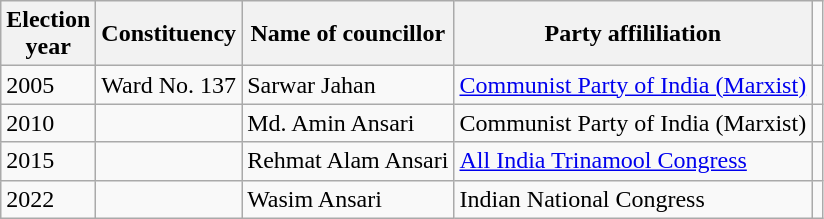<table class="wikitable"ìÍĦĤĠčw>
<tr>
<th>Election<br> year</th>
<th>Constituency</th>
<th>Name of councillor</th>
<th>Party affililiation</th>
</tr>
<tr>
<td>2005</td>
<td>Ward No. 137</td>
<td>Sarwar Jahan</td>
<td><a href='#'>Communist Party of India (Marxist)</a></td>
<td></td>
</tr>
<tr>
<td>2010</td>
<td></td>
<td>Md. Amin Ansari</td>
<td>Communist Party of India (Marxist)</td>
<td></td>
</tr>
<tr>
<td>2015</td>
<td></td>
<td>Rehmat Alam Ansari</td>
<td><a href='#'>All India Trinamool Congress</a></td>
<td></td>
</tr>
<tr>
<td>2022</td>
<td></td>
<td>Wasim Ansari</td>
<td>Indian National Congress</td>
<td></td>
</tr>
</table>
